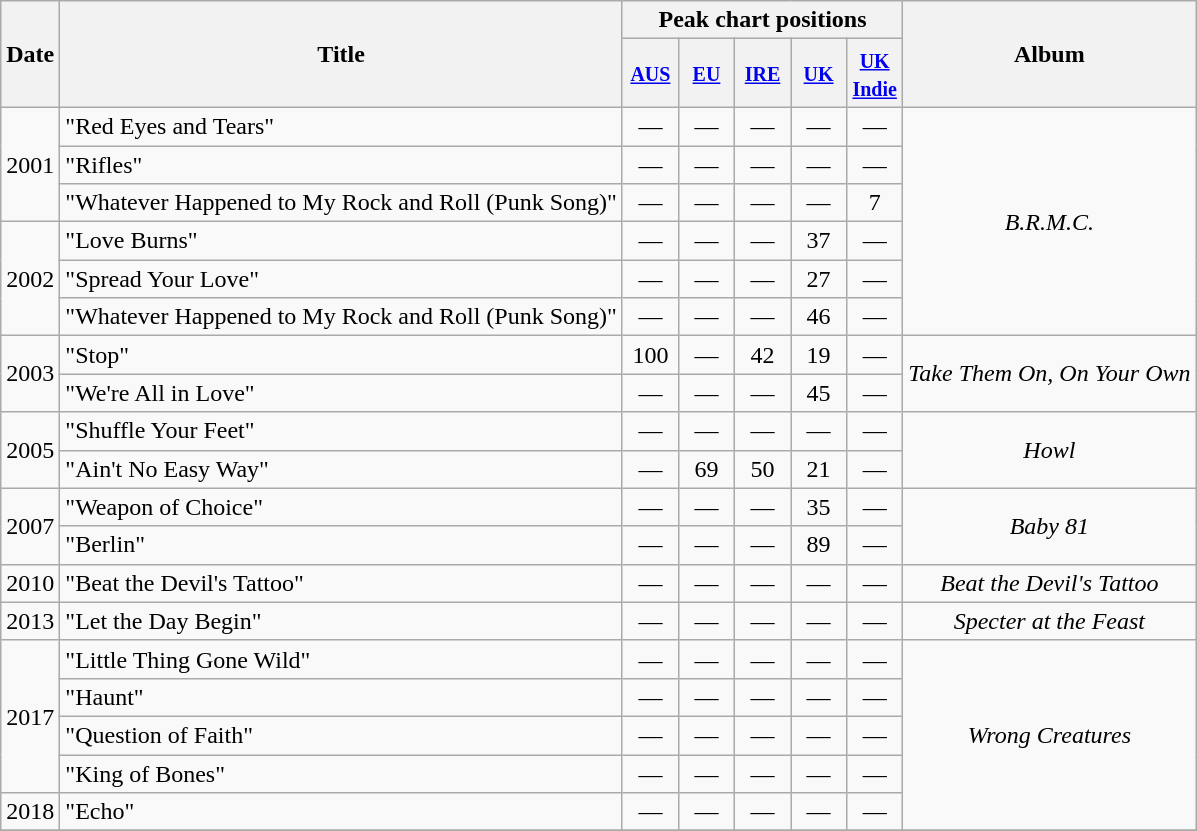<table class="wikitable">
<tr>
<th rowspan="2">Date</th>
<th rowspan="2">Title</th>
<th colspan="5">Peak chart positions</th>
<th rowspan="2">Album</th>
</tr>
<tr style="line-height:1.2">
<th width="30"><small><a href='#'>AUS</a></small><br></th>
<th width="30"><small><a href='#'>EU</a></small><br></th>
<th width="30"><small><a href='#'>IRE</a></small><br></th>
<th width="30"><small><a href='#'>UK</a></small><br></th>
<th width="30"><small><a href='#'>UK Indie</a></small><br></th>
</tr>
<tr>
<td align="center" rowspan="3">2001</td>
<td>"Red Eyes and Tears"</td>
<td align="center">—</td>
<td align="center">—</td>
<td align="center">—</td>
<td align="center">—</td>
<td align="center">—</td>
<td align="center" rowspan="6"><em>B.R.M.C.</em></td>
</tr>
<tr>
<td>"Rifles"</td>
<td align="center">—</td>
<td align="center">—</td>
<td align="center">—</td>
<td align="center">—</td>
<td align="center">—</td>
</tr>
<tr>
<td>"Whatever Happened to My Rock and Roll (Punk Song)"</td>
<td align="center">—</td>
<td align="center">—</td>
<td align="center">—</td>
<td align="center">—</td>
<td align="center">7</td>
</tr>
<tr>
<td align="center" rowspan="3">2002</td>
<td>"Love Burns"</td>
<td align="center">—</td>
<td align="center">—</td>
<td align="center">—</td>
<td align="center">37</td>
<td align="center">—</td>
</tr>
<tr>
<td>"Spread Your Love"</td>
<td align="center">—</td>
<td align="center">—</td>
<td align="center">—</td>
<td align="center">27</td>
<td align="center">—</td>
</tr>
<tr>
<td>"Whatever Happened to My Rock and Roll (Punk Song)"</td>
<td align="center">—</td>
<td align="center">—</td>
<td align="center">—</td>
<td align="center">46</td>
<td align="center">—</td>
</tr>
<tr>
<td align="center" rowspan="2">2003</td>
<td>"Stop"</td>
<td align="center">100</td>
<td align="center">—</td>
<td align="center">42</td>
<td align="center">19</td>
<td align="center">—</td>
<td align="center" rowspan="2"><em>Take Them On, On Your Own</em></td>
</tr>
<tr>
<td>"We're All in Love"</td>
<td align="center">—</td>
<td align="center">—</td>
<td align="center">—</td>
<td align="center">45</td>
<td align="center">—</td>
</tr>
<tr>
<td align="center" rowspan="2">2005</td>
<td>"Shuffle Your Feet"</td>
<td align="center">—</td>
<td align="center">—</td>
<td align="center">—</td>
<td align="center">—</td>
<td align="center">—</td>
<td align="center" rowspan="2"><em>Howl</em></td>
</tr>
<tr>
<td>"Ain't No Easy Way"</td>
<td align="center">—</td>
<td align="center">69</td>
<td align="center">50</td>
<td align="center">21</td>
<td align="center">—</td>
</tr>
<tr>
<td align="center" rowspan="2">2007</td>
<td>"Weapon of Choice"</td>
<td align="center">—</td>
<td align="center">—</td>
<td align="center">—</td>
<td align="center">35</td>
<td align="center">—</td>
<td align="center" rowspan="2"><em>Baby 81</em></td>
</tr>
<tr>
<td>"Berlin"</td>
<td align="center">—</td>
<td align="center">—</td>
<td align="center">—</td>
<td align="center">89</td>
<td align="center">—</td>
</tr>
<tr>
<td align="center">2010</td>
<td>"Beat the Devil's Tattoo"</td>
<td align="center">—</td>
<td align="center">—</td>
<td align="center">—</td>
<td align="center">—</td>
<td align="center">—</td>
<td align="center"><em>Beat the Devil's Tattoo</em></td>
</tr>
<tr>
<td align="center">2013</td>
<td>"Let the Day Begin"</td>
<td align="center">—</td>
<td align="center">—</td>
<td align="center">—</td>
<td align="center">—</td>
<td align="center">—</td>
<td align="center"><em>Specter at the Feast</em></td>
</tr>
<tr>
<td rowspan="4" align="center">2017</td>
<td>"Little Thing Gone Wild"</td>
<td align="center">—</td>
<td align="center">—</td>
<td align="center">—</td>
<td align="center">—</td>
<td align="center">—</td>
<td rowspan="5" align="center"><em>Wrong Creatures</em></td>
</tr>
<tr>
<td>"Haunt"</td>
<td align="center">—</td>
<td align="center">—</td>
<td align="center">—</td>
<td align="center">—</td>
<td align="center">—</td>
</tr>
<tr>
<td>"Question of Faith"</td>
<td align="center">—</td>
<td align="center">—</td>
<td align="center">—</td>
<td align="center">—</td>
<td align="center">—</td>
</tr>
<tr>
<td>"King of Bones"</td>
<td align="center">—</td>
<td align="center">—</td>
<td align="center">—</td>
<td align="center">—</td>
<td align="center">—</td>
</tr>
<tr>
<td>2018</td>
<td>"Echo"</td>
<td align="center">—</td>
<td align="center">—</td>
<td align="center">—</td>
<td align="center">—</td>
<td align="center">—</td>
</tr>
<tr>
</tr>
</table>
